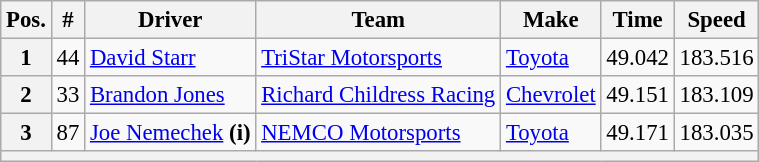<table class="wikitable" style="font-size:95%">
<tr>
<th>Pos.</th>
<th>#</th>
<th>Driver</th>
<th>Team</th>
<th>Make</th>
<th>Time</th>
<th>Speed</th>
</tr>
<tr>
<th>1</th>
<td>44</td>
<td><a href='#'>David Starr</a></td>
<td><a href='#'>TriStar Motorsports</a></td>
<td><a href='#'>Toyota</a></td>
<td>49.042</td>
<td>183.516</td>
</tr>
<tr>
<th>2</th>
<td>33</td>
<td><a href='#'>Brandon Jones</a></td>
<td><a href='#'>Richard Childress Racing</a></td>
<td><a href='#'>Chevrolet</a></td>
<td>49.151</td>
<td>183.109</td>
</tr>
<tr>
<th>3</th>
<td>87</td>
<td><a href='#'>Joe Nemechek</a> <strong>(i)</strong></td>
<td><a href='#'>NEMCO Motorsports</a></td>
<td><a href='#'>Toyota</a></td>
<td>49.171</td>
<td>183.035</td>
</tr>
<tr>
<th colspan="7"></th>
</tr>
</table>
